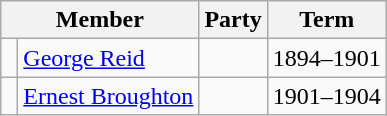<table class="wikitable">
<tr>
<th colspan="2">Member</th>
<th>Party</th>
<th>Term</th>
</tr>
<tr>
<td> </td>
<td><a href='#'>George Reid</a></td>
<td></td>
<td>1894–1901</td>
</tr>
<tr>
<td> </td>
<td><a href='#'>Ernest Broughton</a></td>
<td></td>
<td>1901–1904</td>
</tr>
</table>
